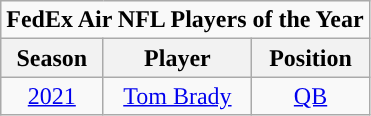<table class="wikitable" style="text-align:center">
<tr>
<td colspan="3"><strong>FedEx Air NFL Players of the Year</strong></td>
</tr>
<tr>
<th>Season</th>
<th>Player</th>
<th>Position</th>
</tr>
<tr>
<td><a href='#'>2021</a></td>
<td><a href='#'>Tom Brady</a></td>
<td><a href='#'>QB</a></td>
</tr>
</table>
